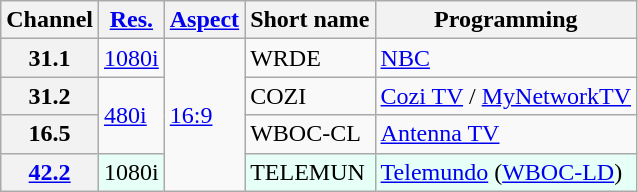<table class="wikitable">
<tr>
<th scope = "col">Channel</th>
<th scope = "col"><a href='#'>Res.</a></th>
<th scope = "col"><a href='#'>Aspect</a></th>
<th scope = "col">Short name</th>
<th scope = "col">Programming</th>
</tr>
<tr>
<th scope="row">31.1</th>
<td><a href='#'>1080i</a></td>
<td rowspan="4"><a href='#'>16:9</a></td>
<td>WRDE</td>
<td><a href='#'>NBC</a></td>
</tr>
<tr>
<th scope="row">31.2</th>
<td rowspan=2><a href='#'>480i</a></td>
<td>COZI</td>
<td><a href='#'>Cozi TV</a> / <a href='#'>MyNetworkTV</a></td>
</tr>
<tr>
<th scope="row">16.5</th>
<td>WBOC-CL</td>
<td><a href='#'>Antenna TV</a></td>
</tr>
<tr style="background-color: #E6FFF7;">
<th scope="row"><a href='#'>42.2</a></th>
<td>1080i</td>
<td>TELEMUN</td>
<td><a href='#'>Telemundo</a> (<a href='#'>WBOC-LD</a>)</td>
</tr>
</table>
